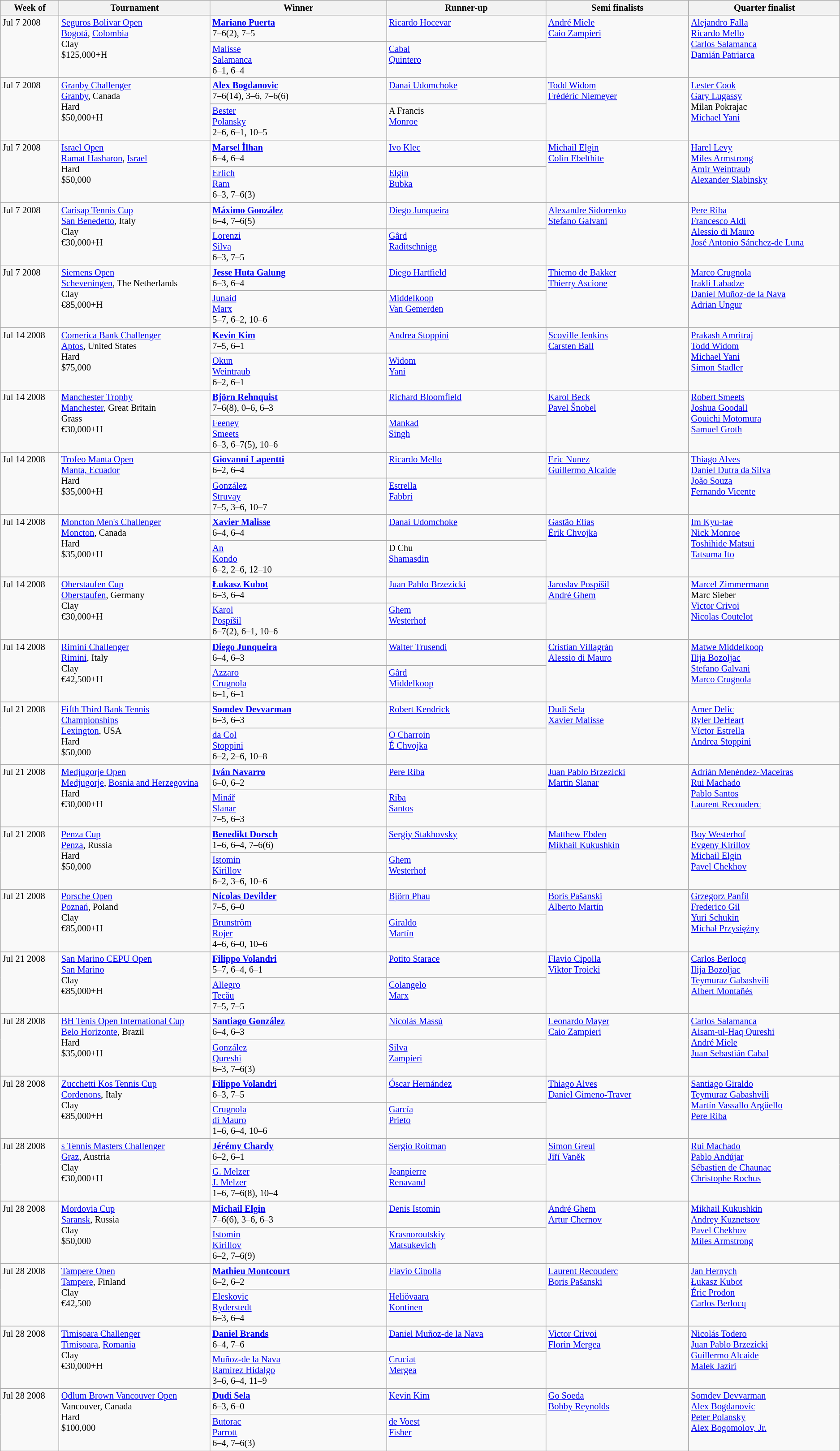<table class=wikitable style=font-size:85%>
<tr>
<th width=7%>Week of</th>
<th width=18%>Tournament</th>
<th width=21%>Winner</th>
<th width=19%>Runner-up</th>
<th width=17%>Semi finalists</th>
<th width=22%>Quarter finalist</th>
</tr>
<tr valign=top>
<td rowspan=2>Jul 7 2008</td>
<td rowspan=2><a href='#'>Seguros Bolivar Open</a><br><a href='#'>Bogotá</a>, <a href='#'>Colombia</a><br>Clay<br>$125,000+H</td>
<td> <strong><a href='#'>Mariano Puerta</a></strong><br>7–6(2), 7–5</td>
<td> <a href='#'>Ricardo Hocevar</a></td>
<td rowspan=2> <a href='#'>André Miele</a><br> <a href='#'>Caio Zampieri</a></td>
<td rowspan=2> <a href='#'>Alejandro Falla</a><br> <a href='#'>Ricardo Mello</a><br> <a href='#'>Carlos Salamanca</a><br> <a href='#'>Damián Patriarca</a></td>
</tr>
<tr valign=top>
<td> <a href='#'>Malisse</a> <br>  <a href='#'>Salamanca</a><br>6–1, 6–4</td>
<td> <a href='#'>Cabal</a> <br>  <a href='#'>Quintero</a></td>
</tr>
<tr valign=top>
<td rowspan=2>Jul 7 2008</td>
<td rowspan=2><a href='#'>Granby Challenger</a><br><a href='#'>Granby</a>, Canada<br>Hard<br>$50,000+H</td>
<td> <strong><a href='#'>Alex Bogdanovic</a></strong><br>7–6(14), 3–6, 7–6(6)</td>
<td> <a href='#'>Danai Udomchoke</a></td>
<td rowspan=2> <a href='#'>Todd Widom</a><br> <a href='#'>Frédéric Niemeyer</a></td>
<td rowspan=2> <a href='#'>Lester Cook</a><br> <a href='#'>Gary Lugassy</a><br> Milan Pokrajac<br> <a href='#'>Michael Yani</a></td>
</tr>
<tr valign=top>
<td> <a href='#'>Bester</a> <br>  <a href='#'>Polansky</a><br>2–6, 6–1, 10–5</td>
<td> A Francis <br>  <a href='#'>Monroe</a></td>
</tr>
<tr valign=top>
<td rowspan=2>Jul 7 2008</td>
<td rowspan=2><a href='#'>Israel Open</a><br><a href='#'>Ramat Hasharon</a>, <a href='#'>Israel</a><br>Hard<br>$50,000</td>
<td> <strong><a href='#'>Marsel İlhan</a></strong><br>6–4, 6–4</td>
<td> <a href='#'>Ivo Klec</a></td>
<td rowspan=2> <a href='#'>Michail Elgin</a><br> <a href='#'>Colin Ebelthite</a></td>
<td rowspan=2> <a href='#'>Harel Levy</a><br> <a href='#'>Miles Armstrong</a><br> <a href='#'>Amir Weintraub</a><br> <a href='#'>Alexander Slabinsky</a></td>
</tr>
<tr valign=top>
<td> <a href='#'>Erlich</a> <br>  <a href='#'>Ram</a><br>6–3, 7–6(3)</td>
<td> <a href='#'>Elgin</a> <br>  <a href='#'>Bubka</a></td>
</tr>
<tr valign=top>
<td rowspan=2>Jul 7 2008</td>
<td rowspan=2><a href='#'>Carisap Tennis Cup</a><br> <a href='#'>San Benedetto</a>, Italy<br>Clay<br>€30,000+H</td>
<td> <strong><a href='#'>Máximo González</a></strong><br>6–4, 7–6(5)</td>
<td> <a href='#'>Diego Junqueira</a></td>
<td rowspan=2> <a href='#'>Alexandre Sidorenko</a><br> <a href='#'>Stefano Galvani</a></td>
<td rowspan=2> <a href='#'>Pere Riba</a><br> <a href='#'>Francesco Aldi</a><br> <a href='#'>Alessio di Mauro</a><br> <a href='#'>José Antonio Sánchez-de Luna</a></td>
</tr>
<tr valign=top>
<td> <a href='#'>Lorenzi</a> <br>  <a href='#'>Silva</a><br>6–3, 7–5</td>
<td> <a href='#'>Gârd</a> <br>  <a href='#'>Raditschnigg</a></td>
</tr>
<tr valign=top>
<td rowspan=2>Jul 7 2008</td>
<td rowspan=2><a href='#'>Siemens Open</a><br> <a href='#'>Scheveningen</a>, The Netherlands<br>Clay<br>€85,000+H</td>
<td> <strong><a href='#'>Jesse Huta Galung</a></strong><br>6–3, 6–4</td>
<td> <a href='#'>Diego Hartfield</a></td>
<td rowspan=2> <a href='#'>Thiemo de Bakker</a><br> <a href='#'>Thierry Ascione</a></td>
<td rowspan=2> <a href='#'>Marco Crugnola</a><br> <a href='#'>Irakli Labadze</a><br> <a href='#'>Daniel Muñoz-de la Nava</a><br> <a href='#'>Adrian Ungur</a></td>
</tr>
<tr valign=top>
<td> <a href='#'>Junaid</a> <br>  <a href='#'>Marx</a><br>5–7, 6–2, 10–6</td>
<td> <a href='#'>Middelkoop</a> <br>  <a href='#'>Van Gemerden</a></td>
</tr>
<tr valign=top>
<td rowspan=2>Jul 14 2008</td>
<td rowspan=2><a href='#'>Comerica Bank Challenger</a><br> <a href='#'>Aptos</a>, United States<br>Hard<br>$75,000</td>
<td> <strong><a href='#'>Kevin Kim</a></strong><br>7–5, 6–1</td>
<td> <a href='#'>Andrea Stoppini</a></td>
<td rowspan=2> <a href='#'>Scoville Jenkins</a><br> <a href='#'>Carsten Ball</a></td>
<td rowspan=2> <a href='#'>Prakash Amritraj</a><br> <a href='#'>Todd Widom</a><br> <a href='#'>Michael Yani</a><br> <a href='#'>Simon Stadler</a></td>
</tr>
<tr valign=top>
<td> <a href='#'>Okun</a> <br> <a href='#'>Weintraub</a><br>6–2, 6–1</td>
<td> <a href='#'>Widom</a> <br>  <a href='#'>Yani</a></td>
</tr>
<tr valign=top>
<td rowspan=2>Jul 14 2008</td>
<td rowspan=2><a href='#'>Manchester Trophy</a><br> <a href='#'>Manchester</a>, Great Britain<br>Grass<br>€30,000+H</td>
<td> <strong><a href='#'>Björn Rehnquist</a></strong><br>7–6(8), 0–6, 6–3</td>
<td> <a href='#'>Richard Bloomfield</a></td>
<td rowspan=2> <a href='#'>Karol Beck</a><br> <a href='#'>Pavel Šnobel</a></td>
<td rowspan=2> <a href='#'>Robert Smeets</a><br> <a href='#'>Joshua Goodall</a><br> <a href='#'>Gouichi Motomura</a><br> <a href='#'>Samuel Groth</a></td>
</tr>
<tr valign=top>
<td> <a href='#'>Feeney</a> <br> <a href='#'>Smeets</a><br>6–3, 6–7(5), 10–6</td>
<td> <a href='#'>Mankad</a> <br>  <a href='#'>Singh</a></td>
</tr>
<tr valign=top>
<td rowspan=2>Jul 14 2008</td>
<td rowspan=2><a href='#'>Trofeo Manta Open</a><br> <a href='#'>Manta, Ecuador</a><br>Hard<br>$35,000+H</td>
<td> <strong><a href='#'>Giovanni Lapentti</a></strong><br>6–2, 6–4</td>
<td> <a href='#'>Ricardo Mello</a></td>
<td rowspan=2> <a href='#'>Eric Nunez</a><br> <a href='#'>Guillermo Alcaide</a></td>
<td rowspan=2> <a href='#'>Thiago Alves</a><br> <a href='#'>Daniel Dutra da Silva</a><br> <a href='#'>João Souza</a><br> <a href='#'>Fernando Vicente</a></td>
</tr>
<tr valign=top>
<td> <a href='#'>González</a> <br>  <a href='#'>Struvay</a><br>7–5, 3–6, 10–7</td>
<td> <a href='#'>Estrella</a> <br>  <a href='#'>Fabbri</a></td>
</tr>
<tr valign=top>
<td rowspan=2>Jul 14 2008</td>
<td rowspan=2><a href='#'>Moncton Men's Challenger</a><br> <a href='#'>Moncton</a>, Canada<br>Hard<br>$35,000+H</td>
<td> <strong><a href='#'>Xavier Malisse</a></strong><br>6–4, 6–4</td>
<td> <a href='#'>Danai Udomchoke</a></td>
<td rowspan=2> <a href='#'>Gastão Elias</a><br> <a href='#'>Érik Chvojka</a></td>
<td rowspan=2> <a href='#'>Im Kyu-tae</a><br> <a href='#'>Nick Monroe</a><br> <a href='#'>Toshihide Matsui</a><br> <a href='#'>Tatsuma Ito</a></td>
</tr>
<tr valign=top>
<td> <a href='#'>An</a> <br>  <a href='#'>Kondo</a><br>6–2, 2–6, 12–10</td>
<td> D Chu <br>  <a href='#'>Shamasdin</a></td>
</tr>
<tr valign=top>
<td rowspan=2>Jul 14 2008</td>
<td rowspan=2><a href='#'>Oberstaufen Cup</a><br> <a href='#'>Oberstaufen</a>, Germany<br>Clay<br>€30,000+H</td>
<td> <strong><a href='#'>Łukasz Kubot</a></strong><br>6–3, 6–4</td>
<td> <a href='#'>Juan Pablo Brzezicki</a></td>
<td rowspan=2> <a href='#'>Jaroslav Pospíšil</a><br> <a href='#'>André Ghem</a></td>
<td rowspan=2> <a href='#'>Marcel Zimmermann</a> <br> Marc Sieber<br> <a href='#'>Victor Crivoi</a><br> <a href='#'>Nicolas Coutelot</a></td>
</tr>
<tr valign=top>
<td> <a href='#'>Karol</a> <br>  <a href='#'>Pospíšil</a><br>6–7(2), 6–1, 10–6</td>
<td> <a href='#'>Ghem</a> <br>  <a href='#'>Westerhof</a></td>
</tr>
<tr valign=top>
<td rowspan=2>Jul 14 2008</td>
<td rowspan=2><a href='#'>Rimini Challenger</a><br> <a href='#'>Rimini</a>, Italy<br>Clay<br>€42,500+H</td>
<td> <strong><a href='#'>Diego Junqueira</a></strong><br>6–4, 6–3</td>
<td> <a href='#'>Walter Trusendi</a></td>
<td rowspan=2> <a href='#'>Cristian Villagrán</a><br> <a href='#'>Alessio di Mauro</a></td>
<td rowspan=2> <a href='#'>Matwe Middelkoop</a><br> <a href='#'>Ilija Bozoljac</a><br> <a href='#'>Stefano Galvani</a><br> <a href='#'>Marco Crugnola</a></td>
</tr>
<tr valign=top>
<td> <a href='#'>Azzaro</a> <br>  <a href='#'>Crugnola</a><br>6–1, 6–1</td>
<td> <a href='#'>Gârd</a> <br>  <a href='#'>Middelkoop</a></td>
</tr>
<tr valign=top>
<td rowspan=2>Jul 21 2008</td>
<td rowspan=2><a href='#'>Fifth Third Bank Tennis Championships</a><br> <a href='#'>Lexington</a>, USA<br>Hard<br>$50,000</td>
<td> <strong><a href='#'>Somdev Devvarman</a></strong><br>6–3, 6–3</td>
<td> <a href='#'>Robert Kendrick</a></td>
<td rowspan=2> <a href='#'>Dudi Sela</a><br> <a href='#'>Xavier Malisse</a></td>
<td rowspan=2> <a href='#'>Amer Delic</a><br> <a href='#'>Ryler DeHeart</a><br> <a href='#'>Víctor Estrella</a><br> <a href='#'>Andrea Stoppini</a></td>
</tr>
<tr valign=top>
<td> <a href='#'>da Col</a> <br>  <a href='#'>Stoppini</a><br>6–2, 2–6, 10–8</td>
<td> <a href='#'>O Charroin</a> <br>  <a href='#'>É Chvojka</a></td>
</tr>
<tr valign=top>
<td rowspan=2>Jul 21 2008</td>
<td rowspan=2><a href='#'>Medjugorje Open</a><br> <a href='#'>Medjugorje</a>, <a href='#'>Bosnia and Herzegovina</a><br>Hard<br>€30,000+H</td>
<td> <strong><a href='#'>Iván Navarro</a></strong><br>6–0, 6–2</td>
<td> <a href='#'>Pere Riba</a></td>
<td rowspan=2> <a href='#'>Juan Pablo Brzezicki</a><br> <a href='#'>Martin Slanar</a></td>
<td rowspan=2> <a href='#'>Adrián Menéndez-Maceiras</a><br> <a href='#'>Rui Machado</a><br> <a href='#'>Pablo Santos</a><br> <a href='#'>Laurent Recouderc</a></td>
</tr>
<tr valign=top>
<td> <a href='#'>Minář</a> <br>  <a href='#'>Slanar</a><br>7–5, 6–3</td>
<td> <a href='#'>Riba</a> <br>  <a href='#'>Santos</a></td>
</tr>
<tr valign=top>
<td rowspan=2>Jul 21 2008</td>
<td rowspan=2><a href='#'>Penza Cup</a><br> <a href='#'>Penza</a>, Russia<br>Hard<br>$50,000</td>
<td> <strong><a href='#'>Benedikt Dorsch</a></strong><br>1–6, 6–4, 7–6(6)</td>
<td> <a href='#'>Sergiy Stakhovsky</a></td>
<td rowspan=2> <a href='#'>Matthew Ebden</a><br> <a href='#'>Mikhail Kukushkin</a></td>
<td rowspan=2> <a href='#'>Boy Westerhof</a><br> <a href='#'>Evgeny Kirillov</a><br> <a href='#'>Michail Elgin</a><br> <a href='#'>Pavel Chekhov</a></td>
</tr>
<tr valign=top>
<td> <a href='#'>Istomin</a> <br>  <a href='#'>Kirillov</a><br>6–2, 3–6, 10–6</td>
<td> <a href='#'>Ghem</a> <br>  <a href='#'>Westerhof</a></td>
</tr>
<tr valign=top>
<td rowspan=2>Jul 21 2008</td>
<td rowspan=2><a href='#'>Porsche Open</a><br> <a href='#'>Poznań</a>, Poland<br>Clay<br>€85,000+H</td>
<td> <strong><a href='#'>Nicolas Devilder</a></strong><br>7–5, 6–0</td>
<td> <a href='#'>Björn Phau</a></td>
<td rowspan=2> <a href='#'>Boris Pašanski</a><br> <a href='#'>Alberto Martín</a></td>
<td rowspan=2> <a href='#'>Grzegorz Panfil</a><br> <a href='#'>Frederico Gil</a><br> <a href='#'>Yuri Schukin</a><br> <a href='#'>Michał Przysiężny</a></td>
</tr>
<tr valign=top>
<td> <a href='#'>Brunström</a> <br>  <a href='#'>Rojer</a><br>4–6, 6–0, 10–6</td>
<td> <a href='#'>Giraldo</a> <br>  <a href='#'>Martín</a></td>
</tr>
<tr valign=top>
<td rowspan=2>Jul 21 2008</td>
<td rowspan=2><a href='#'>San Marino CEPU Open</a><br> <a href='#'>San Marino</a><br>Clay<br>€85,000+H</td>
<td> <strong><a href='#'>Filippo Volandri</a></strong><br>5–7, 6–4, 6–1</td>
<td> <a href='#'>Potito Starace</a></td>
<td rowspan=2> <a href='#'>Flavio Cipolla</a><br> <a href='#'>Viktor Troicki</a></td>
<td rowspan=2> <a href='#'>Carlos Berlocq</a><br> <a href='#'>Ilija Bozoljac</a><br> <a href='#'>Teymuraz Gabashvili</a><br> <a href='#'>Albert Montañés</a></td>
</tr>
<tr valign=top>
<td> <a href='#'>Allegro</a> <br>  <a href='#'>Tecău</a><br>7–5, 7–5</td>
<td> <a href='#'>Colangelo</a> <br>  <a href='#'>Marx</a></td>
</tr>
<tr valign=top>
<td rowspan=2>Jul 28 2008</td>
<td rowspan=2><a href='#'>BH Tenis Open International Cup</a><br> <a href='#'>Belo Horizonte</a>, Brazil<br>Hard<br>$35,000+H</td>
<td> <strong><a href='#'>Santiago González</a></strong><br>6–4, 6–3</td>
<td> <a href='#'>Nicolás Massú</a></td>
<td rowspan=2> <a href='#'>Leonardo Mayer</a><br> <a href='#'>Caio Zampieri</a></td>
<td rowspan=2> <a href='#'>Carlos Salamanca</a><br> <a href='#'>Aisam-ul-Haq Qureshi</a><br> <a href='#'>André Miele</a><br> <a href='#'>Juan Sebastián Cabal</a></td>
</tr>
<tr valign=top>
<td> <a href='#'>González</a> <br>  <a href='#'>Qureshi</a><br>6–3, 7–6(3)</td>
<td> <a href='#'>Silva</a> <br>  <a href='#'>Zampieri</a></td>
</tr>
<tr valign=top>
<td rowspan=2>Jul 28 2008</td>
<td rowspan=2><a href='#'>Zucchetti Kos Tennis Cup</a><br><a href='#'>Cordenons</a>, Italy<br>Clay<br>€85,000+H</td>
<td> <strong><a href='#'>Filippo Volandri</a></strong><br>6–3, 7–5</td>
<td> <a href='#'>Óscar Hernández</a></td>
<td rowspan=2> <a href='#'>Thiago Alves</a><br> <a href='#'>Daniel Gimeno-Traver</a></td>
<td rowspan=2> <a href='#'>Santiago Giraldo</a><br> <a href='#'>Teymuraz Gabashvili</a><br> <a href='#'>Martín Vassallo Argüello</a><br> <a href='#'>Pere Riba</a></td>
</tr>
<tr valign=top>
<td> <a href='#'>Crugnola</a> <br>  <a href='#'>di Mauro</a><br>1–6, 6–4, 10–6</td>
<td> <a href='#'>García</a> <br>  <a href='#'>Prieto</a></td>
</tr>
<tr valign=top>
<td rowspan=2>Jul 28 2008</td>
<td rowspan=2><a href='#'>s Tennis Masters Challenger</a><br> <a href='#'>Graz</a>, Austria<br>Clay<br>€30,000+H</td>
<td> <strong><a href='#'>Jérémy Chardy</a></strong><br>6–2, 6–1</td>
<td> <a href='#'>Sergio Roitman</a></td>
<td rowspan=2> <a href='#'>Simon Greul</a><br> <a href='#'>Jiří Vaněk</a></td>
<td rowspan=2> <a href='#'>Rui Machado</a><br> <a href='#'>Pablo Andújar</a><br> <a href='#'>Sébastien de Chaunac</a><br> <a href='#'>Christophe Rochus</a></td>
</tr>
<tr valign=top>
<td> <a href='#'>G. Melzer</a> <br>  <a href='#'>J. Melzer</a><br>1–6, 7–6(8), 10–4</td>
<td> <a href='#'>Jeanpierre</a> <br>  <a href='#'>Renavand</a></td>
</tr>
<tr valign=top>
<td rowspan=2>Jul 28 2008</td>
<td rowspan=2><a href='#'>Mordovia Cup</a><br> <a href='#'>Saransk</a>, Russia<br>Clay<br>$50,000</td>
<td> <strong><a href='#'>Michail Elgin</a></strong><br>7–6(6), 3–6, 6–3</td>
<td> <a href='#'>Denis Istomin</a></td>
<td rowspan=2> <a href='#'>André Ghem</a><br> <a href='#'>Artur Chernov</a></td>
<td rowspan=2> <a href='#'>Mikhail Kukushkin</a><br> <a href='#'>Andrey Kuznetsov</a><br> <a href='#'>Pavel Chekhov</a><br> <a href='#'>Miles Armstrong</a></td>
</tr>
<tr valign=top>
<td> <a href='#'>Istomin</a> <br>  <a href='#'>Kirillov</a><br>6–2, 7–6(9)</td>
<td> <a href='#'>Krasnoroutskiy</a> <br>  <a href='#'>Matsukevich</a></td>
</tr>
<tr valign=top>
<td rowspan=2>Jul 28 2008</td>
<td rowspan=2><a href='#'>Tampere Open</a><br> <a href='#'>Tampere</a>, Finland<br>Clay<br>€42,500</td>
<td> <strong><a href='#'>Mathieu Montcourt</a></strong><br>6–2, 6–2</td>
<td> <a href='#'>Flavio Cipolla</a></td>
<td rowspan=2> <a href='#'>Laurent Recouderc</a><br> <a href='#'>Boris Pašanski</a></td>
<td rowspan=2> <a href='#'>Jan Hernych</a><br> <a href='#'>Łukasz Kubot</a><br> <a href='#'>Éric Prodon</a><br> <a href='#'>Carlos Berlocq</a></td>
</tr>
<tr valign=top>
<td> <a href='#'>Eleskovic</a> <br>  <a href='#'>Ryderstedt</a><br>6–3, 6–4</td>
<td> <a href='#'>Heliövaara</a> <br>  <a href='#'>Kontinen</a></td>
</tr>
<tr valign=top>
<td rowspan=2>Jul 28 2008</td>
<td rowspan=2><a href='#'>Timișoara Challenger</a><br> <a href='#'>Timișoara</a>, <a href='#'>Romania</a><br>Clay<br>€30,000+H</td>
<td> <strong><a href='#'>Daniel Brands</a></strong><br>6–4, 7–6</td>
<td> <a href='#'>Daniel Muñoz-de la Nava</a></td>
<td rowspan=2> <a href='#'>Victor Crivoi</a><br> <a href='#'>Florin Mergea</a></td>
<td rowspan=2> <a href='#'>Nicolás Todero</a><br> <a href='#'>Juan Pablo Brzezicki</a><br> <a href='#'>Guillermo Alcaide</a><br> <a href='#'>Malek Jaziri</a></td>
</tr>
<tr valign=top>
<td> <a href='#'>Muñoz-de la Nava</a> <br>  <a href='#'>Ramírez Hidalgo</a><br>3–6, 6–4, 11–9</td>
<td> <a href='#'>Cruciat</a> <br>  <a href='#'>Mergea</a></td>
</tr>
<tr valign=top>
<td rowspan=2>Jul 28 2008</td>
<td rowspan=2><a href='#'>Odlum Brown Vancouver Open</a><br> Vancouver, Canada<br>Hard<br>$100,000</td>
<td> <strong><a href='#'>Dudi Sela</a></strong><br>6–3, 6–0</td>
<td> <a href='#'>Kevin Kim</a></td>
<td rowspan=2> <a href='#'>Go Soeda</a><br> <a href='#'>Bobby Reynolds</a></td>
<td rowspan=2> <a href='#'>Somdev Devvarman</a><br> <a href='#'>Alex Bogdanovic</a><br> <a href='#'>Peter Polansky</a><br> <a href='#'>Alex Bogomolov, Jr.</a></td>
</tr>
<tr valign=top>
<td> <a href='#'>Butorac</a> <br>  <a href='#'>Parrott</a><br>6–4, 7–6(3)</td>
<td> <a href='#'>de Voest</a> <br>  <a href='#'>Fisher</a></td>
</tr>
</table>
